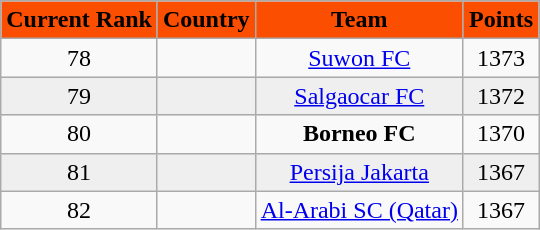<table class="wikitable" style="text-align: center;">
<tr>
<th style="background:#fc4e01"><span> Current Rank</span></th>
<th style="background:#fc4e01"><span> Country</span></th>
<th style="background:#fc4e01"><span> Team</span></th>
<th style="background:#fc4e01"><span> Points</span></th>
</tr>
<tr>
<td>78</td>
<td></td>
<td><a href='#'>Suwon FC</a></td>
<td>1373</td>
</tr>
<tr style="background:#efefef;">
<td>79</td>
<td></td>
<td><a href='#'>Salgaocar FC</a></td>
<td>1372</td>
</tr>
<tr>
<td>80</td>
<td></td>
<td><strong>Borneo FC</strong></td>
<td>1370</td>
</tr>
<tr style="background:#efefef;">
<td>81</td>
<td></td>
<td><a href='#'>Persija Jakarta</a></td>
<td>1367</td>
</tr>
<tr>
<td>82</td>
<td></td>
<td><a href='#'>Al-Arabi SC (Qatar)</a></td>
<td>1367</td>
</tr>
</table>
